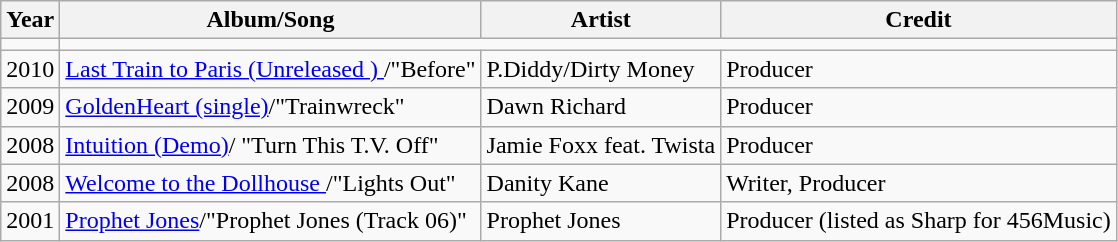<table class="wikitable">
<tr>
<th>Year</th>
<th>Album/Song</th>
<th>Artist</th>
<th>Credit</th>
</tr>
<tr>
<td></td>
</tr>
<tr>
<td>2010</td>
<td><a href='#'>Last Train to Paris (Unreleased ) </a>/"Before"</td>
<td>P.Diddy/Dirty Money</td>
<td>Producer</td>
</tr>
<tr>
<td>2009</td>
<td><a href='#'>GoldenHeart (single)</a>/"Trainwreck"</td>
<td>Dawn Richard</td>
<td>Producer</td>
</tr>
<tr>
<td>2008</td>
<td><a href='#'>Intuition (Demo)</a>/ "Turn This T.V. Off"</td>
<td>Jamie Foxx feat. Twista</td>
<td>Producer</td>
</tr>
<tr>
<td>2008</td>
<td><a href='#'>Welcome to the Dollhouse </a>/"Lights Out"</td>
<td>Danity Kane</td>
<td>Writer, Producer</td>
</tr>
<tr>
<td>2001</td>
<td><a href='#'>Prophet Jones</a>/"Prophet Jones (Track 06)"</td>
<td>Prophet Jones</td>
<td>Producer (listed as Sharp for 456Music)</td>
</tr>
</table>
